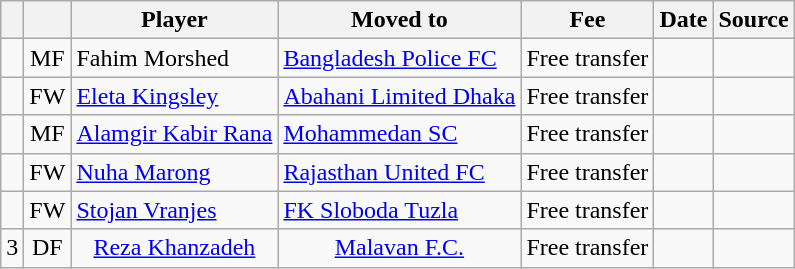<table class="wikitable plainrowheaders sortable" style="text-align:center">
<tr>
<th></th>
<th></th>
<th>Player</th>
<th>Moved to</th>
<th>Fee</th>
<th>Date</th>
<th>Source</th>
</tr>
<tr>
<td></td>
<td align="center">MF</td>
<td align="left"> Fahim Morshed</td>
<td align="left"> <a href='#'>Bangladesh Police FC</a></td>
<td align="center">Free transfer</td>
<td></td>
<td></td>
</tr>
<tr>
<td align="center"></td>
<td align="center">FW</td>
<td align="left"> <a href='#'>Eleta Kingsley</a></td>
<td align="left"> <a href='#'>Abahani Limited Dhaka</a></td>
<td align="center">Free transfer</td>
<td></td>
<td></td>
</tr>
<tr>
<td align="center"></td>
<td align="center">MF</td>
<td align="left"> <a href='#'>Alamgir Kabir Rana</a></td>
<td align="left"> <a href='#'>Mohammedan SC</a></td>
<td align="center">Free transfer</td>
<td></td>
<td></td>
</tr>
<tr>
<td align="center"></td>
<td align="center">FW</td>
<td align="left"> <a href='#'>Nuha Marong</a></td>
<td align="left"> <a href='#'>Rajasthan United FC</a></td>
<td align="center">Free transfer</td>
<td></td>
<td></td>
</tr>
<tr>
<td align="center"></td>
<td align="center">FW</td>
<td align="left"> <a href='#'>Stojan Vranjes</a></td>
<td align="left"> <a href='#'>FK Sloboda Tuzla</a></td>
<td align="center">Free transfer</td>
<td></td>
<td></td>
</tr>
<tr>
<td>3</td>
<td>DF</td>
<td> <a href='#'>Reza Khanzadeh</a></td>
<td> <a href='#'>Malavan F.C.</a></td>
<td>Free transfer</td>
<td></td>
<td></td>
</tr>
</table>
